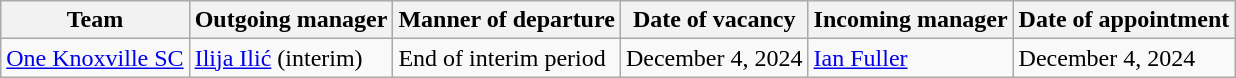<table class="wikitable sortable">
<tr>
<th>Team</th>
<th>Outgoing manager</th>
<th>Manner of departure</th>
<th>Date of vacancy</th>
<th>Incoming manager</th>
<th>Date of appointment</th>
</tr>
<tr>
<td><a href='#'>One Knoxville SC</a></td>
<td> <a href='#'>Ilija Ilić</a> (interim)</td>
<td>End of interim period</td>
<td>December 4, 2024</td>
<td> <a href='#'>Ian Fuller</a></td>
<td>December 4, 2024</td>
</tr>
</table>
